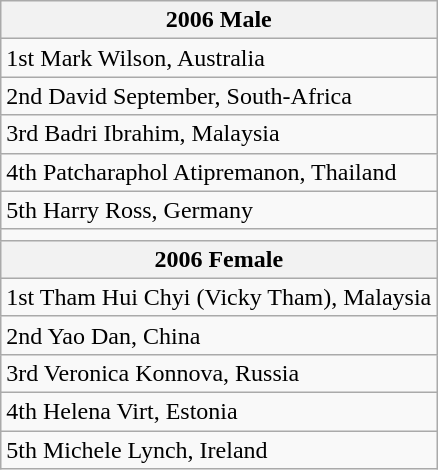<table class="wikitable" style="float:left; margin-right:1em">
<tr>
<th>2006 Male</th>
</tr>
<tr>
<td>1st Mark Wilson, Australia</td>
</tr>
<tr>
<td>2nd David September, South-Africa</td>
</tr>
<tr>
<td>3rd Badri Ibrahim, Malaysia</td>
</tr>
<tr>
<td>4th Patcharaphol Atipremanon, Thailand</td>
</tr>
<tr>
<td>5th Harry Ross, Germany</td>
</tr>
<tr>
<td></td>
</tr>
<tr>
<th>2006 Female</th>
</tr>
<tr>
<td>1st Tham Hui Chyi (Vicky Tham), Malaysia</td>
</tr>
<tr>
<td>2nd Yao Dan, China</td>
</tr>
<tr>
<td>3rd Veronica Konnova, Russia</td>
</tr>
<tr>
<td>4th Helena Virt, Estonia</td>
</tr>
<tr>
<td>5th Michele Lynch, Ireland</td>
</tr>
</table>
